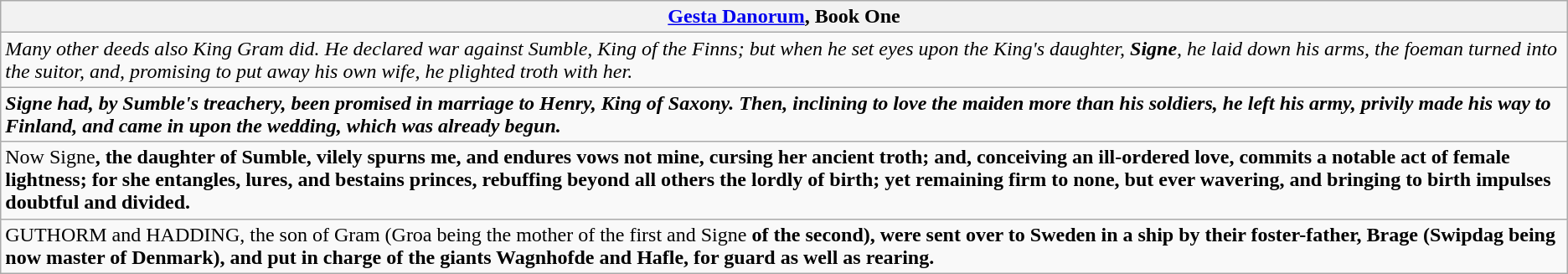<table class="wikitable">
<tr>
<th><a href='#'>Gesta Danorum</a>, <strong>Book One</strong></th>
</tr>
<tr>
<td><em>Many other deeds also King Gram did. He declared war against Sumble, King of the Finns; but when he set eyes upon the King's daughter, <strong>Signe</strong>, he laid down his arms, the foeman turned into the suitor, and, promising to put away his own wife, he plighted troth with her.</em></td>
</tr>
<tr>
<td><strong><em>Signe<strong> had, by Sumble's treachery, been promised in marriage to Henry, King of Saxony. Then, inclining to love the maiden more than his soldiers, he left his army, privily made his way to Finland, and came in upon the wedding, which was already begun.<em></td>
</tr>
<tr>
<td>Now </strong>Signe<strong>, the daughter of Sumble, vilely spurns me, and endures vows not mine, cursing her ancient troth; and, conceiving an ill-ordered love, commits a notable act of female lightness; for she entangles, lures, and bestains princes, rebuffing beyond all others the lordly of birth; yet remaining firm to none, but ever wavering, and bringing to birth impulses doubtful and divided.</td>
</tr>
<tr>
<td>GUTHORM and HADDING, the son of Gram (Groa being the mother of the first and </strong>Signe<strong> of the second), were sent over to Sweden in a ship by their foster-father, Brage (Swipdag being now master of Denmark), and put in charge of the giants Wagnhofde and Hafle, for guard as well as rearing.</td>
</tr>
</table>
